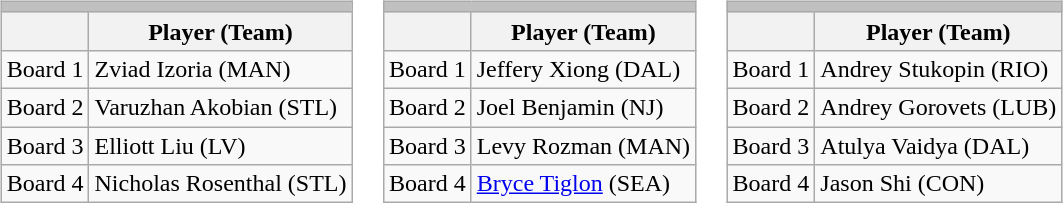<table>
<tr>
<td valign="left"><br><table class="wikitable">
<tr>
<td colspan="2" style="background:silver;"><strong></strong></td>
</tr>
<tr>
<th></th>
<th>Player (Team)</th>
</tr>
<tr>
<td>Board 1</td>
<td>Zviad Izoria (MAN)</td>
</tr>
<tr>
<td>Board 2</td>
<td>Varuzhan Akobian (STL)</td>
</tr>
<tr>
<td>Board 3</td>
<td>Elliott Liu (LV)</td>
</tr>
<tr>
<td>Board 4</td>
<td>Nicholas Rosenthal (STL)</td>
</tr>
</table>
</td>
<td valign="left"><br><table class="wikitable">
<tr>
<td colspan="2" style="background:silver;"><strong></strong></td>
</tr>
<tr>
<th></th>
<th>Player (Team)</th>
</tr>
<tr>
<td>Board 1</td>
<td>Jeffery Xiong (DAL)</td>
</tr>
<tr>
<td>Board 2</td>
<td>Joel Benjamin (NJ)</td>
</tr>
<tr>
<td>Board 3</td>
<td>Levy Rozman (MAN)</td>
</tr>
<tr>
<td>Board 4</td>
<td><a href='#'>Bryce Tiglon</a> (SEA)</td>
</tr>
</table>
</td>
<td valign="left"><br><table class="wikitable">
<tr>
<td colspan="2" style="background:silver;"><strong></strong></td>
</tr>
<tr>
<th></th>
<th>Player (Team)</th>
</tr>
<tr>
<td>Board 1</td>
<td>Andrey Stukopin (RIO)</td>
</tr>
<tr>
<td>Board 2</td>
<td>Andrey Gorovets (LUB)</td>
</tr>
<tr>
<td>Board 3</td>
<td>Atulya Vaidya (DAL)</td>
</tr>
<tr>
<td>Board 4</td>
<td>Jason Shi (CON)</td>
</tr>
</table>
</td>
</tr>
</table>
